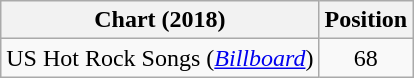<table class="wikitable">
<tr>
<th>Chart (2018)</th>
<th>Position</th>
</tr>
<tr>
<td>US Hot Rock Songs (<em><a href='#'>Billboard</a></em>)</td>
<td align="center">68</td>
</tr>
</table>
